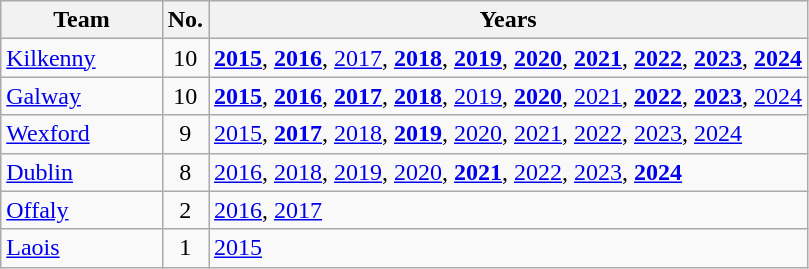<table class="wikitable sortable">
<tr>
<th width="20%">Team</th>
<th>No.</th>
<th>Years</th>
</tr>
<tr>
<td> <a href='#'>Kilkenny</a></td>
<td align="center">10</td>
<td><a href='#'><strong>2015</strong></a>, <a href='#'><strong>2016</strong></a>, <a href='#'>2017</a>, <a href='#'><strong>2018</strong></a>, <a href='#'><strong>2019</strong></a>, <a href='#'><strong>2020</strong></a>, <a href='#'><strong>2021</strong></a>, <a href='#'><strong>2022</strong></a>, <a href='#'><strong>2023</strong></a>, <a href='#'><strong>2024</strong></a></td>
</tr>
<tr>
<td> <a href='#'>Galway</a></td>
<td align="center">10</td>
<td><a href='#'><strong>2015</strong></a>, <a href='#'><strong>2016</strong></a>, <a href='#'><strong>2017</strong></a>, <a href='#'><strong>2018</strong></a>, <a href='#'>2019</a>, <a href='#'><strong>2020</strong></a>, <a href='#'>2021</a>, <a href='#'><strong>2022</strong></a>, <a href='#'><strong>2023</strong></a>, <a href='#'>2024</a></td>
</tr>
<tr>
<td> <a href='#'>Wexford</a></td>
<td align="center">9</td>
<td><a href='#'>2015</a>, <a href='#'><strong>2017</strong></a>, <a href='#'>2018</a>, <a href='#'><strong>2019</strong></a>, <a href='#'>2020</a>, <a href='#'>2021</a>, <a href='#'>2022</a>, <a href='#'>2023</a>, <a href='#'>2024</a></td>
</tr>
<tr>
<td> <a href='#'>Dublin</a></td>
<td align="center">8</td>
<td><a href='#'>2016</a>, <a href='#'>2018</a>, <a href='#'>2019</a>, <a href='#'>2020</a>, <a href='#'><strong>2021</strong></a>, <a href='#'>2022</a>, <a href='#'>2023</a>, <a href='#'><strong>2024</strong></a></td>
</tr>
<tr>
<td> <a href='#'>Offaly</a></td>
<td align="center">2</td>
<td><a href='#'>2016</a>, <a href='#'>2017</a></td>
</tr>
<tr>
<td> <a href='#'>Laois</a></td>
<td align="center">1</td>
<td><a href='#'>2015</a></td>
</tr>
</table>
